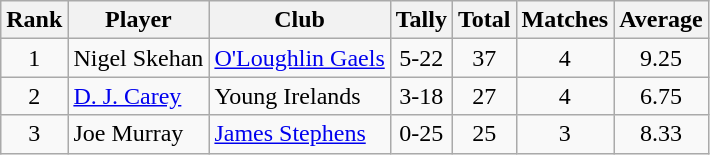<table class="wikitable">
<tr>
<th>Rank</th>
<th>Player</th>
<th>Club</th>
<th>Tally</th>
<th>Total</th>
<th>Matches</th>
<th>Average</th>
</tr>
<tr>
<td rowspan=1 align=center>1</td>
<td>Nigel Skehan</td>
<td><a href='#'>O'Loughlin Gaels</a></td>
<td align=center>5-22</td>
<td align=center>37</td>
<td align=center>4</td>
<td align=center>9.25</td>
</tr>
<tr>
<td rowspan=1 align=center>2</td>
<td><a href='#'>D. J. Carey</a></td>
<td>Young Irelands</td>
<td align=center>3-18</td>
<td align=center>27</td>
<td align=center>4</td>
<td align=center>6.75</td>
</tr>
<tr>
<td rowspan=1 align=center>3</td>
<td>Joe Murray</td>
<td><a href='#'>James Stephens</a></td>
<td align=center>0-25</td>
<td align=center>25</td>
<td align=center>3</td>
<td align=center>8.33</td>
</tr>
</table>
